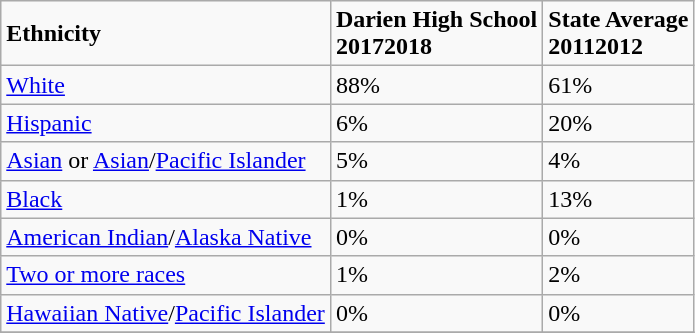<table class="wikitable">
<tr>
<td><strong>Ethnicity</strong></td>
<td><strong>Darien High School<br> 20172018</strong></td>
<td><strong>State Average<br> 20112012</strong></td>
</tr>
<tr>
<td><a href='#'>White</a></td>
<td>88%</td>
<td>61%</td>
</tr>
<tr>
<td><a href='#'>Hispanic</a></td>
<td>6%</td>
<td>20%</td>
</tr>
<tr>
<td><a href='#'>Asian</a> or <a href='#'>Asian</a>/<a href='#'>Pacific Islander</a></td>
<td>5%</td>
<td>4%</td>
</tr>
<tr>
<td><a href='#'>Black</a></td>
<td>1%</td>
<td>13%</td>
</tr>
<tr>
<td><a href='#'>American Indian</a>/<a href='#'>Alaska Native</a></td>
<td>0%</td>
<td>0%</td>
</tr>
<tr>
<td><a href='#'>Two or more races</a></td>
<td>1%</td>
<td>2%</td>
</tr>
<tr>
<td><a href='#'>Hawaiian Native</a>/<a href='#'>Pacific Islander</a></td>
<td>0%</td>
<td>0%</td>
</tr>
<tr>
</tr>
</table>
